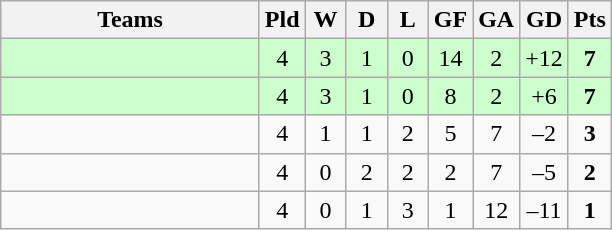<table class="wikitable" style="text-align: center;">
<tr>
<th width=165>Teams</th>
<th width=20>Pld</th>
<th width=20>W</th>
<th width=20>D</th>
<th width=20>L</th>
<th width=20>GF</th>
<th width=20>GA</th>
<th width=20>GD</th>
<th width=20>Pts</th>
</tr>
<tr align=center style="background:#ccffcc;">
<td style="text-align:left;"></td>
<td>4</td>
<td>3</td>
<td>1</td>
<td>0</td>
<td>14</td>
<td>2</td>
<td>+12</td>
<td><strong>7</strong></td>
</tr>
<tr align=center style="background:#ccffcc;">
<td style="text-align:left;"></td>
<td>4</td>
<td>3</td>
<td>1</td>
<td>0</td>
<td>8</td>
<td>2</td>
<td>+6</td>
<td><strong>7</strong></td>
</tr>
<tr align=center>
<td style="text-align:left;"></td>
<td>4</td>
<td>1</td>
<td>1</td>
<td>2</td>
<td>5</td>
<td>7</td>
<td>–2</td>
<td><strong>3</strong></td>
</tr>
<tr align=center>
<td style="text-align:left;"></td>
<td>4</td>
<td>0</td>
<td>2</td>
<td>2</td>
<td>2</td>
<td>7</td>
<td>–5</td>
<td><strong>2</strong></td>
</tr>
<tr align=center>
<td style="text-align:left;"></td>
<td>4</td>
<td>0</td>
<td>1</td>
<td>3</td>
<td>1</td>
<td>12</td>
<td>–11</td>
<td><strong>1</strong></td>
</tr>
</table>
